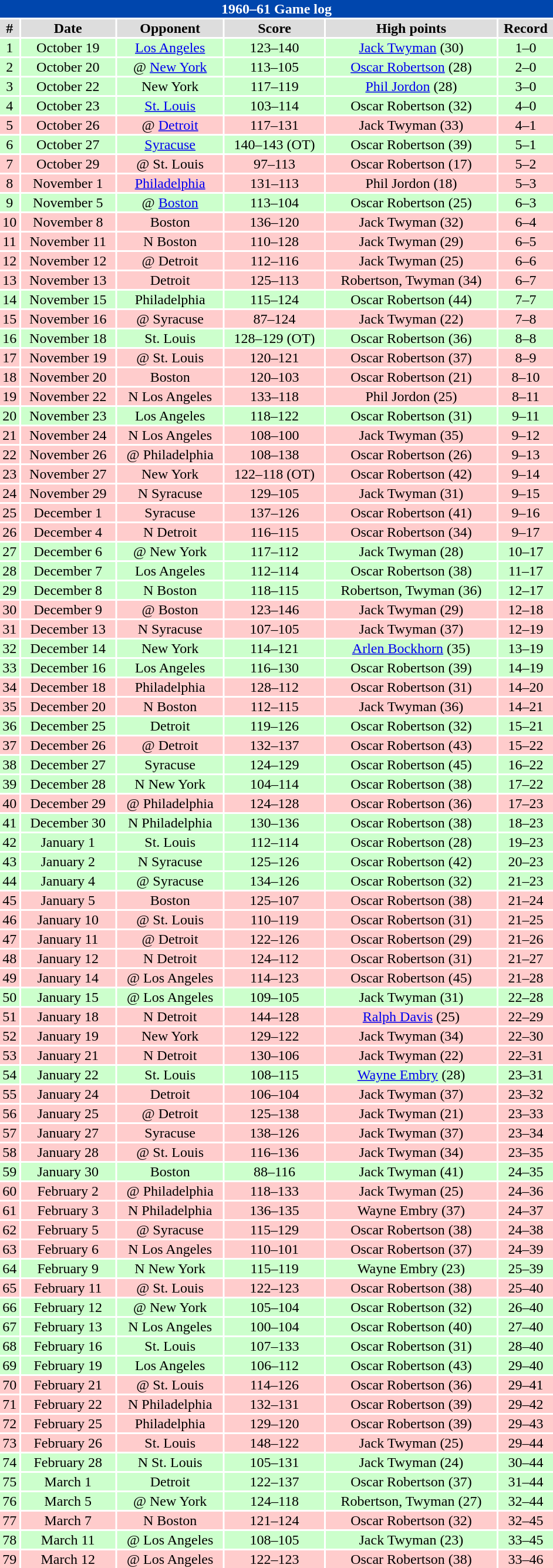<table class="toccolours collapsible" width=50% style="clear:both; margin:1.5em auto; text-align:center">
<tr>
<th colspan=11 style="background:#0046AD; color:white;">1960–61 Game log</th>
</tr>
<tr align="center" bgcolor="#dddddd">
<td><strong>#</strong></td>
<td><strong>Date</strong></td>
<td><strong>Opponent</strong></td>
<td><strong>Score</strong></td>
<td><strong>High points</strong></td>
<td><strong>Record</strong></td>
</tr>
<tr align="center" bgcolor="ccffcc">
<td>1</td>
<td>October 19</td>
<td><a href='#'>Los Angeles</a></td>
<td>123–140</td>
<td><a href='#'>Jack Twyman</a> (30)</td>
<td>1–0</td>
</tr>
<tr align="center" bgcolor="ccffcc">
<td>2</td>
<td>October 20</td>
<td>@ <a href='#'>New York</a></td>
<td>113–105</td>
<td><a href='#'>Oscar Robertson</a> (28)</td>
<td>2–0</td>
</tr>
<tr align="center" bgcolor="ccffcc">
<td>3</td>
<td>October 22</td>
<td>New York</td>
<td>117–119</td>
<td><a href='#'>Phil Jordon</a> (28)</td>
<td>3–0</td>
</tr>
<tr align="center" bgcolor="ccffcc">
<td>4</td>
<td>October 23</td>
<td><a href='#'>St. Louis</a></td>
<td>103–114</td>
<td>Oscar Robertson (32)</td>
<td>4–0</td>
</tr>
<tr align="center" bgcolor="ffcccc">
<td>5</td>
<td>October 26</td>
<td>@ <a href='#'>Detroit</a></td>
<td>117–131</td>
<td>Jack Twyman (33)</td>
<td>4–1</td>
</tr>
<tr align="center" bgcolor="ccffcc">
<td>6</td>
<td>October 27</td>
<td><a href='#'>Syracuse</a></td>
<td>140–143 (OT)</td>
<td>Oscar Robertson (39)</td>
<td>5–1</td>
</tr>
<tr align="center" bgcolor="ffcccc">
<td>7</td>
<td>October 29</td>
<td>@ St. Louis</td>
<td>97–113</td>
<td>Oscar Robertson (17)</td>
<td>5–2</td>
</tr>
<tr align="center" bgcolor="ffcccc">
<td>8</td>
<td>November 1</td>
<td><a href='#'>Philadelphia</a></td>
<td>131–113</td>
<td>Phil Jordon (18)</td>
<td>5–3</td>
</tr>
<tr align="center" bgcolor="ccffcc">
<td>9</td>
<td>November 5</td>
<td>@ <a href='#'>Boston</a></td>
<td>113–104</td>
<td>Oscar Robertson (25)</td>
<td>6–3</td>
</tr>
<tr align="center" bgcolor="ffcccc">
<td>10</td>
<td>November 8</td>
<td>Boston</td>
<td>136–120</td>
<td>Jack Twyman (32)</td>
<td>6–4</td>
</tr>
<tr align="center" bgcolor="ffcccc">
<td>11</td>
<td>November 11</td>
<td>N Boston</td>
<td>110–128</td>
<td>Jack Twyman (29)</td>
<td>6–5</td>
</tr>
<tr align="center" bgcolor="ffcccc">
<td>12</td>
<td>November 12</td>
<td>@ Detroit</td>
<td>112–116</td>
<td>Jack Twyman (25)</td>
<td>6–6</td>
</tr>
<tr align="center" bgcolor="ffcccc">
<td>13</td>
<td>November 13</td>
<td>Detroit</td>
<td>125–113</td>
<td>Robertson, Twyman (34)</td>
<td>6–7</td>
</tr>
<tr align="center" bgcolor="ccffcc">
<td>14</td>
<td>November 15</td>
<td>Philadelphia</td>
<td>115–124</td>
<td>Oscar Robertson (44)</td>
<td>7–7</td>
</tr>
<tr align="center" bgcolor="ffcccc">
<td>15</td>
<td>November 16</td>
<td>@ Syracuse</td>
<td>87–124</td>
<td>Jack Twyman (22)</td>
<td>7–8</td>
</tr>
<tr align="center" bgcolor="ccffcc">
<td>16</td>
<td>November 18</td>
<td>St. Louis</td>
<td>128–129 (OT)</td>
<td>Oscar Robertson (36)</td>
<td>8–8</td>
</tr>
<tr align="center" bgcolor="ffcccc">
<td>17</td>
<td>November 19</td>
<td>@ St. Louis</td>
<td>120–121</td>
<td>Oscar Robertson (37)</td>
<td>8–9</td>
</tr>
<tr align="center" bgcolor="ffcccc">
<td>18</td>
<td>November 20</td>
<td>Boston</td>
<td>120–103</td>
<td>Oscar Robertson (21)</td>
<td>8–10</td>
</tr>
<tr align="center" bgcolor="ffcccc">
<td>19</td>
<td>November 22</td>
<td>N Los Angeles</td>
<td>133–118</td>
<td>Phil Jordon (25)</td>
<td>8–11</td>
</tr>
<tr align="center" bgcolor="ccffcc">
<td>20</td>
<td>November 23</td>
<td>Los Angeles</td>
<td>118–122</td>
<td>Oscar Robertson (31)</td>
<td>9–11</td>
</tr>
<tr align="center" bgcolor="ffcccc">
<td>21</td>
<td>November 24</td>
<td>N Los Angeles</td>
<td>108–100</td>
<td>Jack Twyman (35)</td>
<td>9–12</td>
</tr>
<tr align="center" bgcolor="ffcccc">
<td>22</td>
<td>November 26</td>
<td>@ Philadelphia</td>
<td>108–138</td>
<td>Oscar Robertson (26)</td>
<td>9–13</td>
</tr>
<tr align="center" bgcolor="ffcccc">
<td>23</td>
<td>November 27</td>
<td>New York</td>
<td>122–118 (OT)</td>
<td>Oscar Robertson (42)</td>
<td>9–14</td>
</tr>
<tr align="center" bgcolor="ffcccc">
<td>24</td>
<td>November 29</td>
<td>N Syracuse</td>
<td>129–105</td>
<td>Jack Twyman (31)</td>
<td>9–15</td>
</tr>
<tr align="center" bgcolor="ffcccc">
<td>25</td>
<td>December 1</td>
<td>Syracuse</td>
<td>137–126</td>
<td>Oscar Robertson (41)</td>
<td>9–16</td>
</tr>
<tr align="center" bgcolor="ffcccc">
<td>26</td>
<td>December 4</td>
<td>N Detroit</td>
<td>116–115</td>
<td>Oscar Robertson (34)</td>
<td>9–17</td>
</tr>
<tr align="center" bgcolor="ccffcc">
<td>27</td>
<td>December 6</td>
<td>@ New York</td>
<td>117–112</td>
<td>Jack Twyman (28)</td>
<td>10–17</td>
</tr>
<tr align="center" bgcolor="ccffcc">
<td>28</td>
<td>December 7</td>
<td>Los Angeles</td>
<td>112–114</td>
<td>Oscar Robertson (38)</td>
<td>11–17</td>
</tr>
<tr align="center" bgcolor="ccffcc">
<td>29</td>
<td>December 8</td>
<td>N Boston</td>
<td>118–115</td>
<td>Robertson, Twyman (36)</td>
<td>12–17</td>
</tr>
<tr align="center" bgcolor="ffcccc">
<td>30</td>
<td>December 9</td>
<td>@ Boston</td>
<td>123–146</td>
<td>Jack Twyman (29)</td>
<td>12–18</td>
</tr>
<tr align="center" bgcolor="ffcccc">
<td>31</td>
<td>December 13</td>
<td>N Syracuse</td>
<td>107–105</td>
<td>Jack Twyman (37)</td>
<td>12–19</td>
</tr>
<tr align="center" bgcolor="ccffcc">
<td>32</td>
<td>December 14</td>
<td>New York</td>
<td>114–121</td>
<td><a href='#'>Arlen Bockhorn</a> (35)</td>
<td>13–19</td>
</tr>
<tr align="center" bgcolor="ccffcc">
<td>33</td>
<td>December 16</td>
<td>Los Angeles</td>
<td>116–130</td>
<td>Oscar Robertson (39)</td>
<td>14–19</td>
</tr>
<tr align="center" bgcolor="ffcccc">
<td>34</td>
<td>December 18</td>
<td>Philadelphia</td>
<td>128–112</td>
<td>Oscar Robertson (31)</td>
<td>14–20</td>
</tr>
<tr align="center" bgcolor="ffcccc">
<td>35</td>
<td>December 20</td>
<td>N Boston</td>
<td>112–115</td>
<td>Jack Twyman (36)</td>
<td>14–21</td>
</tr>
<tr align="center" bgcolor="ccffcc">
<td>36</td>
<td>December 25</td>
<td>Detroit</td>
<td>119–126</td>
<td>Oscar Robertson (32)</td>
<td>15–21</td>
</tr>
<tr align="center" bgcolor="ffcccc">
<td>37</td>
<td>December 26</td>
<td>@ Detroit</td>
<td>132–137</td>
<td>Oscar Robertson (43)</td>
<td>15–22</td>
</tr>
<tr align="center" bgcolor="ccffcc">
<td>38</td>
<td>December 27</td>
<td>Syracuse</td>
<td>124–129</td>
<td>Oscar Robertson (45)</td>
<td>16–22</td>
</tr>
<tr align="center" bgcolor="ccffcc">
<td>39</td>
<td>December 28</td>
<td>N New York</td>
<td>104–114</td>
<td>Oscar Robertson (38)</td>
<td>17–22</td>
</tr>
<tr align="center" bgcolor="ffcccc">
<td>40</td>
<td>December 29</td>
<td>@ Philadelphia</td>
<td>124–128</td>
<td>Oscar Robertson (36)</td>
<td>17–23</td>
</tr>
<tr align="center" bgcolor="ccffcc">
<td>41</td>
<td>December 30</td>
<td>N Philadelphia</td>
<td>130–136</td>
<td>Oscar Robertson (38)</td>
<td>18–23</td>
</tr>
<tr align="center" bgcolor="ccffcc">
<td>42</td>
<td>January 1</td>
<td>St. Louis</td>
<td>112–114</td>
<td>Oscar Robertson (28)</td>
<td>19–23</td>
</tr>
<tr align="center" bgcolor="ccffcc">
<td>43</td>
<td>January 2</td>
<td>N Syracuse</td>
<td>125–126</td>
<td>Oscar Robertson (42)</td>
<td>20–23</td>
</tr>
<tr align="center" bgcolor="ccffcc">
<td>44</td>
<td>January 4</td>
<td>@ Syracuse</td>
<td>134–126</td>
<td>Oscar Robertson (32)</td>
<td>21–23</td>
</tr>
<tr align="center" bgcolor="ffcccc">
<td>45</td>
<td>January 5</td>
<td>Boston</td>
<td>125–107</td>
<td>Oscar Robertson (38)</td>
<td>21–24</td>
</tr>
<tr align="center" bgcolor="ffcccc">
<td>46</td>
<td>January 10</td>
<td>@ St. Louis</td>
<td>110–119</td>
<td>Oscar Robertson (31)</td>
<td>21–25</td>
</tr>
<tr align="center" bgcolor="ffcccc">
<td>47</td>
<td>January 11</td>
<td>@ Detroit</td>
<td>122–126</td>
<td>Oscar Robertson (29)</td>
<td>21–26</td>
</tr>
<tr align="center" bgcolor="ffcccc">
<td>48</td>
<td>January 12</td>
<td>N Detroit</td>
<td>124–112</td>
<td>Oscar Robertson (31)</td>
<td>21–27</td>
</tr>
<tr align="center" bgcolor="ffcccc">
<td>49</td>
<td>January 14</td>
<td>@ Los Angeles</td>
<td>114–123</td>
<td>Oscar Robertson (45)</td>
<td>21–28</td>
</tr>
<tr align="center" bgcolor="ccffcc">
<td>50</td>
<td>January 15</td>
<td>@ Los Angeles</td>
<td>109–105</td>
<td>Jack Twyman (31)</td>
<td>22–28</td>
</tr>
<tr align="center" bgcolor="ffcccc">
<td>51</td>
<td>January 18</td>
<td>N Detroit</td>
<td>144–128</td>
<td><a href='#'>Ralph Davis</a> (25)</td>
<td>22–29</td>
</tr>
<tr align="center" bgcolor="ffcccc">
<td>52</td>
<td>January 19</td>
<td>New York</td>
<td>129–122</td>
<td>Jack Twyman (34)</td>
<td>22–30</td>
</tr>
<tr align="center" bgcolor="ffcccc">
<td>53</td>
<td>January 21</td>
<td>N Detroit</td>
<td>130–106</td>
<td>Jack Twyman (22)</td>
<td>22–31</td>
</tr>
<tr align="center" bgcolor="ccffcc">
<td>54</td>
<td>January 22</td>
<td>St. Louis</td>
<td>108–115</td>
<td><a href='#'>Wayne Embry</a> (28)</td>
<td>23–31</td>
</tr>
<tr align="center" bgcolor="ffcccc">
<td>55</td>
<td>January 24</td>
<td>Detroit</td>
<td>106–104</td>
<td>Jack Twyman (37)</td>
<td>23–32</td>
</tr>
<tr align="center" bgcolor="ffcccc">
<td>56</td>
<td>January 25</td>
<td>@ Detroit</td>
<td>125–138</td>
<td>Jack Twyman (21)</td>
<td>23–33</td>
</tr>
<tr align="center" bgcolor="ffcccc">
<td>57</td>
<td>January 27</td>
<td>Syracuse</td>
<td>138–126</td>
<td>Jack Twyman (37)</td>
<td>23–34</td>
</tr>
<tr align="center" bgcolor="ffcccc">
<td>58</td>
<td>January 28</td>
<td>@ St. Louis</td>
<td>116–136</td>
<td>Jack Twyman (34)</td>
<td>23–35</td>
</tr>
<tr align="center" bgcolor="ccffcc">
<td>59</td>
<td>January 30</td>
<td>Boston</td>
<td>88–116</td>
<td>Jack Twyman (41)</td>
<td>24–35</td>
</tr>
<tr align="center" bgcolor="ffcccc">
<td>60</td>
<td>February 2</td>
<td>@ Philadelphia</td>
<td>118–133</td>
<td>Jack Twyman (25)</td>
<td>24–36</td>
</tr>
<tr align="center" bgcolor="ffcccc">
<td>61</td>
<td>February 3</td>
<td>N Philadelphia</td>
<td>136–135</td>
<td>Wayne Embry (37)</td>
<td>24–37</td>
</tr>
<tr align="center" bgcolor="ffcccc">
<td>62</td>
<td>February 5</td>
<td>@ Syracuse</td>
<td>115–129</td>
<td>Oscar Robertson (38)</td>
<td>24–38</td>
</tr>
<tr align="center" bgcolor="ffcccc">
<td>63</td>
<td>February 6</td>
<td>N Los Angeles</td>
<td>110–101</td>
<td>Oscar Robertson (37)</td>
<td>24–39</td>
</tr>
<tr align="center" bgcolor="ccffcc">
<td>64</td>
<td>February 9</td>
<td>N New York</td>
<td>115–119</td>
<td>Wayne Embry (23)</td>
<td>25–39</td>
</tr>
<tr align="center" bgcolor="ffcccc">
<td>65</td>
<td>February 11</td>
<td>@ St. Louis</td>
<td>122–123</td>
<td>Oscar Robertson (38)</td>
<td>25–40</td>
</tr>
<tr align="center" bgcolor="ccffcc">
<td>66</td>
<td>February 12</td>
<td>@ New York</td>
<td>105–104</td>
<td>Oscar Robertson (32)</td>
<td>26–40</td>
</tr>
<tr align="center" bgcolor="ccffcc">
<td>67</td>
<td>February 13</td>
<td>N Los Angeles</td>
<td>100–104</td>
<td>Oscar Robertson (40)</td>
<td>27–40</td>
</tr>
<tr align="center" bgcolor="ccffcc">
<td>68</td>
<td>February 16</td>
<td>St. Louis</td>
<td>107–133</td>
<td>Oscar Robertson (31)</td>
<td>28–40</td>
</tr>
<tr align="center" bgcolor="ccffcc">
<td>69</td>
<td>February 19</td>
<td>Los Angeles</td>
<td>106–112</td>
<td>Oscar Robertson (43)</td>
<td>29–40</td>
</tr>
<tr align="center" bgcolor="ffcccc">
<td>70</td>
<td>February 21</td>
<td>@ St. Louis</td>
<td>114–126</td>
<td>Oscar Robertson (36)</td>
<td>29–41</td>
</tr>
<tr align="center" bgcolor="ffcccc">
<td>71</td>
<td>February 22</td>
<td>N Philadelphia</td>
<td>132–131</td>
<td>Oscar Robertson (39)</td>
<td>29–42</td>
</tr>
<tr align="center" bgcolor="ffcccc">
<td>72</td>
<td>February 25</td>
<td>Philadelphia</td>
<td>129–120</td>
<td>Oscar Robertson (39)</td>
<td>29–43</td>
</tr>
<tr align="center" bgcolor="ffcccc">
<td>73</td>
<td>February 26</td>
<td>St. Louis</td>
<td>148–122</td>
<td>Jack Twyman (25)</td>
<td>29–44</td>
</tr>
<tr align="center" bgcolor="ccffcc">
<td>74</td>
<td>February 28</td>
<td>N St. Louis</td>
<td>105–131</td>
<td>Jack Twyman (24)</td>
<td>30–44</td>
</tr>
<tr align="center" bgcolor="ccffcc">
<td>75</td>
<td>March 1</td>
<td>Detroit</td>
<td>122–137</td>
<td>Oscar Robertson (37)</td>
<td>31–44</td>
</tr>
<tr align="center" bgcolor="ccffcc">
<td>76</td>
<td>March 5</td>
<td>@ New York</td>
<td>124–118</td>
<td>Robertson, Twyman (27)</td>
<td>32–44</td>
</tr>
<tr align="center" bgcolor="ffcccc">
<td>77</td>
<td>March 7</td>
<td>N Boston</td>
<td>121–124</td>
<td>Oscar Robertson (32)</td>
<td>32–45</td>
</tr>
<tr align="center" bgcolor="ccffcc">
<td>78</td>
<td>March 11</td>
<td>@ Los Angeles</td>
<td>108–105</td>
<td>Jack Twyman (23)</td>
<td>33–45</td>
</tr>
<tr align="center" bgcolor="ffcccc">
<td>79</td>
<td>March 12</td>
<td>@ Los Angeles</td>
<td>122–123</td>
<td>Oscar Robertson (38)</td>
<td>33–46</td>
</tr>
</table>
